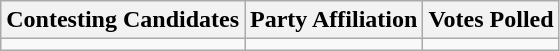<table class="wikitable sortable">
<tr>
<th>Contesting Candidates</th>
<th>Party Affiliation</th>
<th>Votes Polled</th>
</tr>
<tr>
<td></td>
<td></td>
<td></td>
</tr>
</table>
